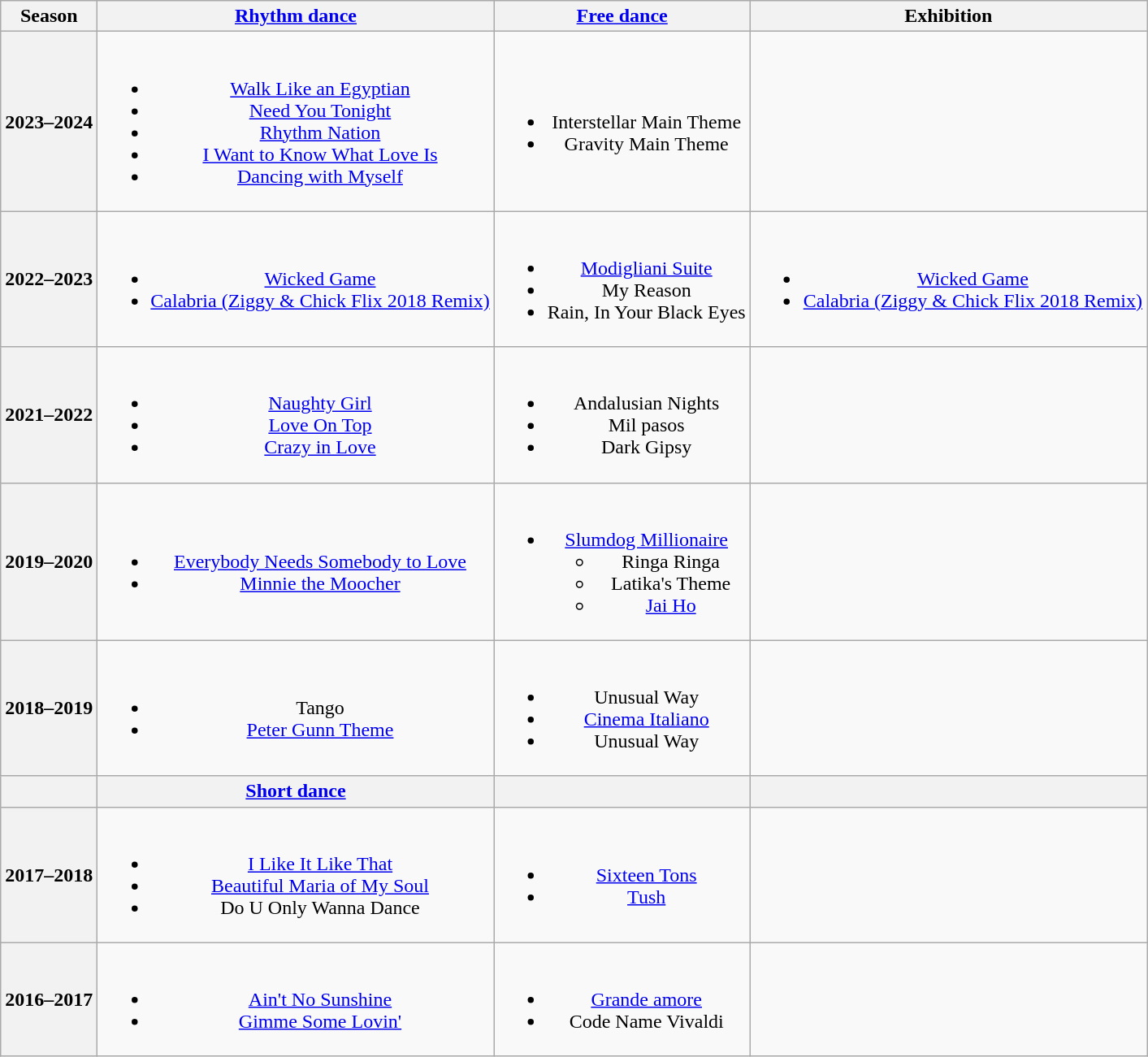<table class=wikitable style=text-align:center>
<tr>
<th>Season</th>
<th><a href='#'>Rhythm dance</a></th>
<th><a href='#'>Free dance</a></th>
<th>Exhibition</th>
</tr>
<tr>
<th>2023–2024<br></th>
<td><br><ul><li><a href='#'>Walk Like an Egyptian</a> <br> </li><li><a href='#'>Need You Tonight</a> <br> </li><li><a href='#'>Rhythm Nation</a> <br> </li><li><a href='#'>I Want to Know What Love Is</a> <br> </li><li><a href='#'>Dancing with Myself</a> <br> </li></ul></td>
<td><br><ul><li>Interstellar Main Theme <br> </li><li>Gravity Main Theme <br> </li></ul></td>
<td></td>
</tr>
<tr>
<th>2022–2023<br></th>
<td><br><ul><li><a href='#'>Wicked Game</a> <br></li><li><a href='#'>Calabria (Ziggy & Chick Flix 2018 Remix)</a> <br></li></ul></td>
<td><br><ul><li><a href='#'>Modigliani Suite</a> <br></li><li>My Reason <br></li><li>Rain, In Your Black Eyes <br></li></ul></td>
<td><br><ul><li><a href='#'>Wicked Game</a> <br></li><li><a href='#'>Calabria (Ziggy & Chick Flix 2018 Remix)</a> <br></li></ul></td>
</tr>
<tr>
<th>2021–2022</th>
<td><br><ul><li><a href='#'>Naughty Girl</a></li><li><a href='#'>Love On Top</a></li><li><a href='#'>Crazy in Love</a> <br></li></ul></td>
<td><br><ul><li>Andalusian Nights <br></li><li>Mil pasos <br></li><li>Dark Gipsy <br></li></ul></td>
<td></td>
</tr>
<tr>
<th>2019–2020<br></th>
<td><br><ul><li><a href='#'>Everybody Needs Somebody to Love</a> <br></li><li><a href='#'>Minnie the Moocher</a> <br></li></ul></td>
<td><br><ul><li><a href='#'>Slumdog Millionaire</a> <br><ul><li>Ringa Ringa</li><li>Latika's Theme</li><li><a href='#'>Jai Ho</a> <br></li></ul></li></ul></td>
<td></td>
</tr>
<tr>
<th>2018–2019 <br> </th>
<td><br><ul><li> Tango <br></li><li> <a href='#'>Peter Gunn Theme</a> <br></li></ul></td>
<td><br><ul><li>Unusual Way <br></li><li><a href='#'>Cinema Italiano</a> <br></li><li>Unusual Way <br></li></ul></td>
<td></td>
</tr>
<tr>
<th></th>
<th><a href='#'>Short dance</a></th>
<th></th>
<th></th>
</tr>
<tr>
<th>2017–2018 <br> </th>
<td><br><ul><li> <a href='#'>I Like It Like That</a> <br></li><li> <a href='#'>Beautiful Maria of My Soul</a> <br></li><li> Do U Only Wanna Dance <br></li></ul></td>
<td><br><ul><li><a href='#'>Sixteen Tons</a> <br></li><li><a href='#'>Tush</a> <br></li></ul></td>
<td></td>
</tr>
<tr>
<th>2016–2017 <br> </th>
<td><br><ul><li> <a href='#'>Ain't No Sunshine</a> <br></li><li> <a href='#'>Gimme Some Lovin'</a> <br></li></ul></td>
<td><br><ul><li><a href='#'>Grande amore</a> <br></li><li>Code Name Vivaldi <br></li></ul></td>
<td></td>
</tr>
</table>
